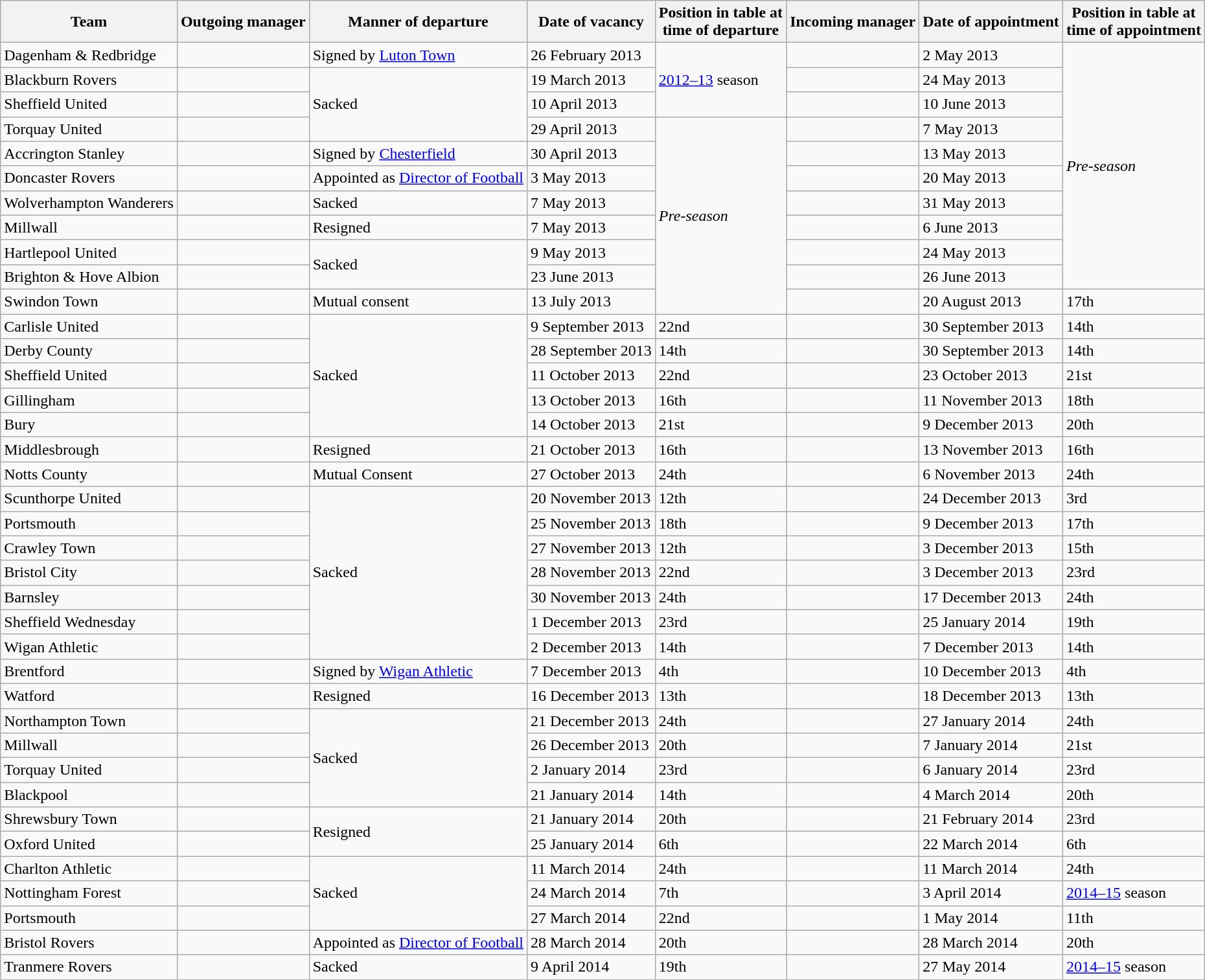<table class="wikitable">
<tr>
<th>Team</th>
<th>Outgoing manager</th>
<th>Manner of departure</th>
<th>Date of vacancy</th>
<th>Position in table at<br>time of departure</th>
<th>Incoming manager</th>
<th>Date of appointment</th>
<th>Position in table at<br>time of appointment</th>
</tr>
<tr>
<td>Dagenham & Redbridge</td>
<td></td>
<td>Signed by <a href='#'>Luton Town</a></td>
<td>26 February 2013</td>
<td rowspan=3><a href='#'>2012–13</a> season</td>
<td></td>
<td>2 May 2013</td>
<td rowspan=10><em>Pre-season</em></td>
</tr>
<tr>
<td>Blackburn Rovers</td>
<td></td>
<td rowspan=3>Sacked</td>
<td>19 March 2013</td>
<td></td>
<td>24 May 2013</td>
</tr>
<tr>
<td>Sheffield United</td>
<td></td>
<td>10 April 2013</td>
<td></td>
<td>10 June 2013</td>
</tr>
<tr>
<td>Torquay United</td>
<td></td>
<td>29 April 2013</td>
<td rowspan=8><em>Pre-season</em></td>
<td></td>
<td>7 May 2013</td>
</tr>
<tr>
<td>Accrington Stanley</td>
<td></td>
<td>Signed by <a href='#'>Chesterfield</a></td>
<td>30 April 2013</td>
<td></td>
<td>13 May 2013</td>
</tr>
<tr>
<td>Doncaster Rovers</td>
<td></td>
<td>Appointed as <a href='#'>Director of Football</a></td>
<td>3 May 2013</td>
<td></td>
<td>20 May 2013</td>
</tr>
<tr>
<td>Wolverhampton Wanderers</td>
<td></td>
<td>Sacked</td>
<td>7 May 2013</td>
<td></td>
<td>31 May 2013</td>
</tr>
<tr>
<td>Millwall</td>
<td></td>
<td>Resigned</td>
<td>7 May 2013</td>
<td></td>
<td>6 June 2013</td>
</tr>
<tr>
<td>Hartlepool United</td>
<td></td>
<td rowspan=2>Sacked</td>
<td>9 May 2013</td>
<td></td>
<td>24 May 2013</td>
</tr>
<tr>
<td>Brighton & Hove Albion</td>
<td></td>
<td>23 June 2013</td>
<td></td>
<td>26 June 2013</td>
</tr>
<tr>
<td>Swindon Town</td>
<td></td>
<td>Mutual consent</td>
<td>13 July 2013</td>
<td></td>
<td>20 August 2013</td>
<td>17th</td>
</tr>
<tr>
<td>Carlisle United</td>
<td></td>
<td rowspan=5>Sacked</td>
<td>9 September 2013</td>
<td>22nd</td>
<td></td>
<td>30 September 2013</td>
<td>14th</td>
</tr>
<tr>
<td>Derby County</td>
<td></td>
<td>28 September 2013</td>
<td>14th</td>
<td></td>
<td>30 September 2013</td>
<td>14th</td>
</tr>
<tr>
<td>Sheffield United</td>
<td></td>
<td>11 October 2013</td>
<td>22nd</td>
<td></td>
<td>23 October 2013</td>
<td>21st</td>
</tr>
<tr>
<td>Gillingham</td>
<td></td>
<td>13 October 2013</td>
<td>16th</td>
<td></td>
<td>11 November 2013</td>
<td>18th</td>
</tr>
<tr>
<td>Bury</td>
<td></td>
<td>14 October 2013</td>
<td>21st</td>
<td></td>
<td>9 December 2013</td>
<td>20th</td>
</tr>
<tr>
<td>Middlesbrough</td>
<td></td>
<td>Resigned</td>
<td>21 October 2013</td>
<td>16th</td>
<td></td>
<td>13 November 2013</td>
<td>16th</td>
</tr>
<tr>
<td>Notts County</td>
<td></td>
<td>Mutual Consent</td>
<td>27 October 2013</td>
<td>24th</td>
<td></td>
<td>6 November 2013</td>
<td>24th</td>
</tr>
<tr>
<td>Scunthorpe United</td>
<td></td>
<td rowspan=7>Sacked</td>
<td>20 November 2013</td>
<td>12th</td>
<td></td>
<td>24 December 2013</td>
<td>3rd</td>
</tr>
<tr>
<td>Portsmouth</td>
<td></td>
<td>25 November 2013</td>
<td>18th</td>
<td></td>
<td>9 December 2013</td>
<td>17th</td>
</tr>
<tr>
<td>Crawley Town</td>
<td></td>
<td>27 November 2013</td>
<td>12th</td>
<td></td>
<td>3 December 2013</td>
<td>15th</td>
</tr>
<tr>
<td>Bristol City</td>
<td></td>
<td>28 November 2013</td>
<td>22nd</td>
<td></td>
<td>3 December 2013</td>
<td>23rd</td>
</tr>
<tr>
<td>Barnsley</td>
<td></td>
<td>30 November 2013</td>
<td>24th</td>
<td></td>
<td>17 December 2013</td>
<td>24th</td>
</tr>
<tr>
<td>Sheffield Wednesday</td>
<td></td>
<td>1 December 2013</td>
<td>23rd</td>
<td></td>
<td>25 January 2014</td>
<td>19th</td>
</tr>
<tr>
<td>Wigan Athletic</td>
<td></td>
<td>2 December 2013</td>
<td>14th</td>
<td></td>
<td>7 December 2013</td>
<td>14th</td>
</tr>
<tr>
<td>Brentford</td>
<td></td>
<td>Signed by <a href='#'>Wigan Athletic</a></td>
<td>7 December 2013</td>
<td>4th</td>
<td></td>
<td>10 December 2013</td>
<td>4th</td>
</tr>
<tr>
<td>Watford</td>
<td></td>
<td>Resigned</td>
<td>16 December 2013</td>
<td>13th</td>
<td></td>
<td>18 December 2013</td>
<td>13th</td>
</tr>
<tr>
<td>Northampton Town</td>
<td></td>
<td rowspan=4>Sacked</td>
<td>21 December 2013</td>
<td>24th</td>
<td></td>
<td>27 January 2014</td>
<td>24th</td>
</tr>
<tr>
<td>Millwall</td>
<td></td>
<td>26 December 2013</td>
<td>20th</td>
<td></td>
<td>7 January 2014</td>
<td>21st</td>
</tr>
<tr>
<td>Torquay United</td>
<td></td>
<td>2 January 2014</td>
<td>23rd</td>
<td></td>
<td>6 January 2014</td>
<td>23rd</td>
</tr>
<tr>
<td>Blackpool</td>
<td></td>
<td>21 January 2014</td>
<td>14th</td>
<td></td>
<td>4 March 2014</td>
<td>20th</td>
</tr>
<tr>
<td>Shrewsbury Town</td>
<td></td>
<td rowspan=2>Resigned</td>
<td>21 January 2014</td>
<td>20th</td>
<td></td>
<td>21 February 2014</td>
<td>23rd</td>
</tr>
<tr>
<td>Oxford United</td>
<td></td>
<td>25 January 2014</td>
<td>6th</td>
<td></td>
<td>22 March 2014</td>
<td>6th</td>
</tr>
<tr>
<td>Charlton Athletic</td>
<td></td>
<td rowspan=3>Sacked</td>
<td>11 March 2014</td>
<td>24th</td>
<td></td>
<td>11 March 2014</td>
<td>24th</td>
</tr>
<tr>
<td>Nottingham Forest</td>
<td></td>
<td>24 March 2014</td>
<td>7th</td>
<td></td>
<td>3 April 2014</td>
<td><a href='#'>2014–15</a> season</td>
</tr>
<tr>
<td>Portsmouth</td>
<td></td>
<td>27 March 2014</td>
<td>22nd</td>
<td></td>
<td>1 May 2014</td>
<td>11th</td>
</tr>
<tr>
<td>Bristol Rovers</td>
<td></td>
<td>Appointed as <a href='#'>Director of Football</a></td>
<td>28 March 2014</td>
<td>20th</td>
<td></td>
<td>28 March 2014</td>
<td>20th</td>
</tr>
<tr>
<td>Tranmere Rovers</td>
<td></td>
<td>Sacked</td>
<td>9 April 2014</td>
<td>19th</td>
<td></td>
<td>27 May 2014</td>
<td><a href='#'>2014–15</a> season</td>
</tr>
</table>
